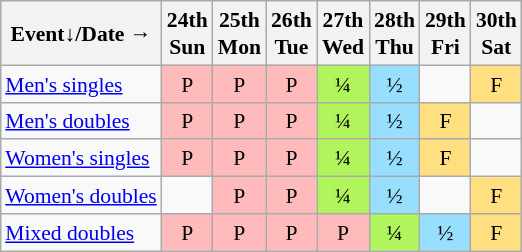<table class="wikitable" style="margin:0.5em auto; font-size:90%; line-height:1.25em; text-align:center;">
<tr>
<th>Event↓/Date →</th>
<th>24th<br>Sun</th>
<th>25th<br>Mon</th>
<th>26th<br>Tue</th>
<th>27th<br>Wed</th>
<th>28th<br>Thu</th>
<th>29th<br>Fri</th>
<th>30th<br>Sat</th>
</tr>
<tr>
<td align="left"><a href='#'>Men's singles</a></td>
<td bgcolor="#FFBBBB">P</td>
<td bgcolor="#FFBBBB">P</td>
<td bgcolor="#FFBBBB">P</td>
<td bgcolor="#AFF55B">¼</td>
<td bgcolor="#97DEFF">½</td>
<td></td>
<td bgcolor="#FFDF80">F</td>
</tr>
<tr>
<td align="left"><a href='#'>Men's doubles</a></td>
<td bgcolor="#FFBBBB">P</td>
<td bgcolor="#FFBBBB">P</td>
<td bgcolor="#FFBBBB">P</td>
<td bgcolor="#AFF55B">¼</td>
<td bgcolor="#97DEFF">½</td>
<td bgcolor="#FFDF80">F</td>
<td></td>
</tr>
<tr>
<td align="left"><a href='#'>Women's singles</a></td>
<td bgcolor="#FFBBBB">P</td>
<td bgcolor="#FFBBBB">P</td>
<td bgcolor="#FFBBBB">P</td>
<td bgcolor="#AFF55B">¼</td>
<td bgcolor="#97DEFF">½</td>
<td bgcolor="#FFDF80">F</td>
<td></td>
</tr>
<tr>
<td align="left"><a href='#'>Women's doubles</a></td>
<td></td>
<td bgcolor="#FFBBBB">P</td>
<td bgcolor="#FFBBBB">P</td>
<td bgcolor="#AFF55B">¼</td>
<td bgcolor="#97DEFF">½</td>
<td></td>
<td bgcolor="#FFDF80">F</td>
</tr>
<tr>
<td align="left"><a href='#'>Mixed doubles</a></td>
<td bgcolor="#FFBBBB">P</td>
<td bgcolor="#FFBBBB">P</td>
<td bgcolor="#FFBBBB">P</td>
<td bgcolor="#FFBBBB">P</td>
<td bgcolor="#AFF55B">¼</td>
<td bgcolor="#97DEFF">½</td>
<td bgcolor="#FFDF80">F</td>
</tr>
</table>
